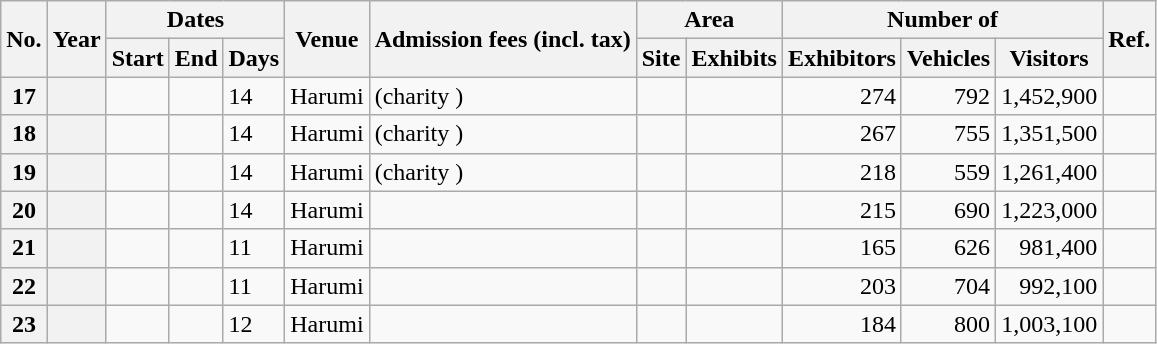<table class="wikitable sortable">
<tr>
<th rowspan=2>No.</th>
<th rowspan=2>Year</th>
<th colspan=3>Dates</th>
<th rowspan=2>Venue</th>
<th rowspan=2>Admission fees (incl. tax)</th>
<th colspan=2>Area</th>
<th colspan=3>Number of</th>
<th rowspan=2 class="unsortable">Ref.</th>
</tr>
<tr>
<th>Start</th>
<th>End</th>
<th>Days</th>
<th>Site</th>
<th>Exhibits</th>
<th>Exhibitors</th>
<th>Vehicles</th>
<th>Visitors</th>
</tr>
<tr>
<th>17</th>
<th></th>
<td></td>
<td></td>
<td>14</td>
<td>Harumi</td>
<td> (charity )</td>
<td style="text-align:right;"></td>
<td style="text-align:right;"></td>
<td style="text-align:right;">274</td>
<td style="text-align:right;">792</td>
<td style="text-align:right;">1,452,900</td>
<td></td>
</tr>
<tr>
<th>18</th>
<th></th>
<td></td>
<td></td>
<td>14</td>
<td>Harumi</td>
<td> (charity )</td>
<td style="text-align:right;"></td>
<td style="text-align:right;"></td>
<td style="text-align:right;">267</td>
<td style="text-align:right;">755</td>
<td style="text-align:right;">1,351,500</td>
<td></td>
</tr>
<tr>
<th>19</th>
<th></th>
<td></td>
<td></td>
<td>14</td>
<td>Harumi</td>
<td> (charity )</td>
<td style="text-align:right;"></td>
<td style="text-align:right;"></td>
<td style="text-align:right;">218</td>
<td style="text-align:right;">559</td>
<td style="text-align:right;">1,261,400</td>
<td></td>
</tr>
<tr>
<th>20</th>
<th></th>
<td></td>
<td></td>
<td>14</td>
<td>Harumi</td>
<td></td>
<td style="text-align:right;"></td>
<td style="text-align:right;"></td>
<td style="text-align:right;">215</td>
<td style="text-align:right;">690</td>
<td style="text-align:right;">1,223,000</td>
<td></td>
</tr>
<tr>
<th>21</th>
<th></th>
<td></td>
<td></td>
<td>11</td>
<td>Harumi</td>
<td></td>
<td style="text-align:right;"></td>
<td style="text-align:right;"></td>
<td style="text-align:right;">165</td>
<td style="text-align:right;">626</td>
<td style="text-align:right;">981,400</td>
<td></td>
</tr>
<tr>
<th>22</th>
<th></th>
<td></td>
<td></td>
<td>11</td>
<td>Harumi</td>
<td></td>
<td style="text-align:right;"></td>
<td style="text-align:right;"></td>
<td style="text-align:right;">203</td>
<td style="text-align:right;">704</td>
<td style="text-align:right;">992,100</td>
<td></td>
</tr>
<tr>
<th>23</th>
<th></th>
<td></td>
<td></td>
<td>12</td>
<td>Harumi</td>
<td></td>
<td style="text-align:right;"></td>
<td style="text-align:right;"></td>
<td style="text-align:right;">184</td>
<td style="text-align:right;">800</td>
<td style="text-align:right;">1,003,100</td>
<td></td>
</tr>
</table>
